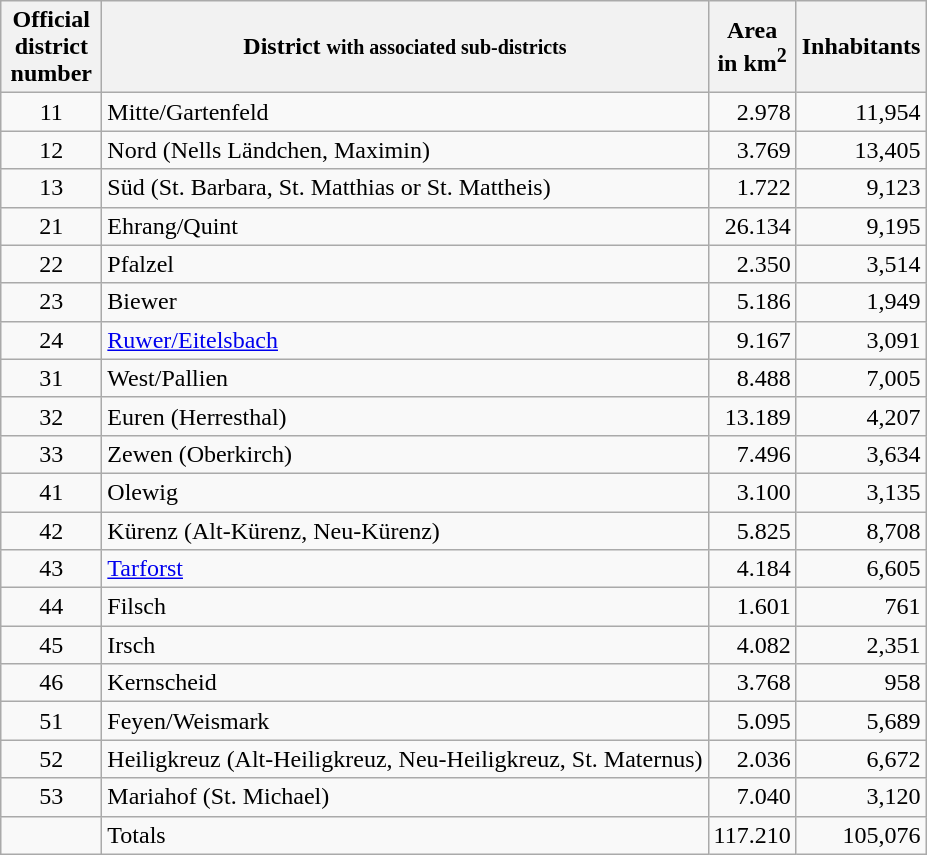<table class="wikitable sortable">
<tr class="hintergrundfarbe5">
<th width="60">Official district number</th>
<th align="left">District <small>with associated sub-districts</small></th>
<th align="left">Area<br>in km<sup>2</sup></th>
<th align="left">Inhabitants</th>
</tr>
<tr>
<td align ="center">11</td>
<td>Mitte/Gartenfeld</td>
<td style="text-align:right">2.978</td>
<td style="text-align:right">11,954</td>
</tr>
<tr>
<td align ="center">12</td>
<td>Nord (Nells Ländchen, Maximin)</td>
<td style="text-align:right">3.769</td>
<td style="text-align:right">13,405</td>
</tr>
<tr>
<td align ="center">13</td>
<td>Süd (St. Barbara, St. Matthias or St. Mattheis)</td>
<td style="text-align:right">1.722</td>
<td style="text-align:right">9,123</td>
</tr>
<tr>
<td align ="center">21</td>
<td>Ehrang/Quint</td>
<td style="text-align:right">26.134</td>
<td style="text-align:right">9,195</td>
</tr>
<tr>
<td align ="center">22</td>
<td>Pfalzel</td>
<td style="text-align:right">2.350</td>
<td style="text-align:right">3,514</td>
</tr>
<tr>
<td align ="center">23</td>
<td>Biewer</td>
<td style="text-align:right">5.186</td>
<td style="text-align:right">1,949</td>
</tr>
<tr>
<td align ="center">24</td>
<td><a href='#'>Ruwer/Eitelsbach</a></td>
<td style="text-align:right">9.167</td>
<td style="text-align:right">3,091</td>
</tr>
<tr>
<td align ="center">31</td>
<td>West/Pallien</td>
<td style="text-align:right">8.488</td>
<td style="text-align:right">7,005</td>
</tr>
<tr>
<td align ="center">32</td>
<td>Euren (Herresthal)</td>
<td style="text-align:right">13.189</td>
<td style="text-align:right">4,207</td>
</tr>
<tr>
<td align ="center">33</td>
<td>Zewen (Oberkirch)</td>
<td style="text-align:right">7.496</td>
<td style="text-align:right">3,634</td>
</tr>
<tr>
<td align ="center">41</td>
<td>Olewig</td>
<td style="text-align:right">3.100</td>
<td style="text-align:right">3,135</td>
</tr>
<tr>
<td align ="center">42</td>
<td>Kürenz (Alt-Kürenz, Neu-Kürenz)</td>
<td style="text-align:right">5.825</td>
<td style="text-align:right">8,708</td>
</tr>
<tr>
<td align ="center">43</td>
<td><a href='#'>Tarforst</a></td>
<td style="text-align:right">4.184</td>
<td style="text-align:right">6,605</td>
</tr>
<tr>
<td align ="center">44</td>
<td>Filsch</td>
<td style="text-align:right">1.601</td>
<td style="text-align:right">761</td>
</tr>
<tr>
<td align ="center">45</td>
<td>Irsch</td>
<td style="text-align:right">4.082</td>
<td style="text-align:right">2,351</td>
</tr>
<tr>
<td align ="center">46</td>
<td>Kernscheid</td>
<td style="text-align:right">3.768</td>
<td style="text-align:right">958</td>
</tr>
<tr>
<td align ="center">51</td>
<td>Feyen/Weismark</td>
<td style="text-align:right">5.095</td>
<td style="text-align:right">5,689</td>
</tr>
<tr>
<td align ="center">52</td>
<td>Heiligkreuz (Alt-Heiligkreuz, Neu-Heiligkreuz, St. Maternus)</td>
<td style="text-align:right">2.036</td>
<td style="text-align:right">6,672</td>
</tr>
<tr>
<td align ="center">53</td>
<td>Mariahof (St. Michael)</td>
<td style="text-align:right">7.040</td>
<td style="text-align:right">3,120</td>
</tr>
<tr class="sortbottom">
<td align ="center"></td>
<td>Totals</td>
<td style="text-align:right">117.210</td>
<td style="text-align:right">105,076</td>
</tr>
</table>
